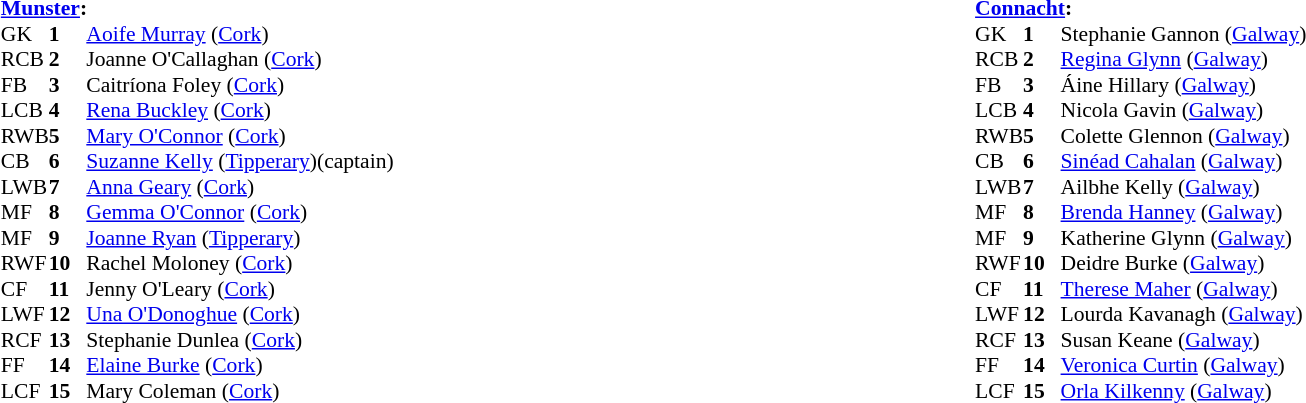<table width="100%">
<tr>
<td valign="top"></td>
<td valign="top" width="50%"><br><table style="font-size: 90%" cellspacing="0" cellpadding="0" align=center>
<tr>
<td colspan="4"><strong><a href='#'>Munster</a>:</strong></td>
</tr>
<tr>
<th width="25"></th>
<th width="25"></th>
</tr>
<tr>
<td>GK</td>
<td><strong>1</strong></td>
<td><a href='#'>Aoife Murray</a> (<a href='#'>Cork</a>)</td>
</tr>
<tr>
<td>RCB</td>
<td><strong>2</strong></td>
<td>Joanne O'Callaghan (<a href='#'>Cork</a>)</td>
</tr>
<tr>
<td>FB</td>
<td><strong>3</strong></td>
<td>Caitríona Foley (<a href='#'>Cork</a>)</td>
</tr>
<tr>
<td>LCB</td>
<td><strong>4</strong></td>
<td><a href='#'>Rena Buckley</a> (<a href='#'>Cork</a>)</td>
</tr>
<tr>
<td>RWB</td>
<td><strong>5</strong></td>
<td><a href='#'>Mary O'Connor</a> (<a href='#'>Cork</a>)</td>
</tr>
<tr>
<td>CB</td>
<td><strong>6</strong></td>
<td><a href='#'>Suzanne Kelly</a> (<a href='#'>Tipperary</a>)(captain)</td>
</tr>
<tr>
<td>LWB</td>
<td><strong>7</strong></td>
<td><a href='#'>Anna Geary</a> (<a href='#'>Cork</a>)</td>
</tr>
<tr>
<td>MF</td>
<td><strong>8</strong></td>
<td><a href='#'>Gemma O'Connor</a> (<a href='#'>Cork</a>)</td>
</tr>
<tr>
<td>MF</td>
<td><strong>9</strong></td>
<td><a href='#'>Joanne Ryan</a> (<a href='#'>Tipperary</a>)</td>
</tr>
<tr>
<td>RWF</td>
<td><strong>10</strong></td>
<td>Rachel Moloney (<a href='#'>Cork</a>)</td>
</tr>
<tr>
<td>CF</td>
<td><strong>11</strong></td>
<td>Jenny O'Leary (<a href='#'>Cork</a>)</td>
</tr>
<tr>
<td>LWF</td>
<td><strong>12</strong></td>
<td><a href='#'>Una O'Donoghue</a> (<a href='#'>Cork</a>)</td>
</tr>
<tr>
<td>RCF</td>
<td><strong>13</strong></td>
<td>Stephanie Dunlea (<a href='#'>Cork</a>)</td>
</tr>
<tr>
<td>FF</td>
<td><strong>14</strong></td>
<td><a href='#'>Elaine Burke</a> (<a href='#'>Cork</a>)</td>
</tr>
<tr>
<td>LCF</td>
<td><strong>15</strong></td>
<td>Mary Coleman (<a href='#'>Cork</a>)</td>
</tr>
<tr>
</tr>
</table>
</td>
<td valign="top" width="50%"><br><table style="font-size: 90%" cellspacing="0" cellpadding="0" align=center>
<tr>
<td colspan="4"><strong><a href='#'>Connacht</a>:</strong></td>
</tr>
<tr>
<th width="25"></th>
<th width="25"></th>
</tr>
<tr>
<td>GK</td>
<td><strong>1</strong></td>
<td>Stephanie Gannon (<a href='#'>Galway</a>)</td>
</tr>
<tr>
<td>RCB</td>
<td><strong>2</strong></td>
<td><a href='#'>Regina Glynn</a> (<a href='#'>Galway</a>)</td>
</tr>
<tr>
<td>FB</td>
<td><strong>3</strong></td>
<td>Áine Hillary (<a href='#'>Galway</a>)</td>
</tr>
<tr>
<td>LCB</td>
<td><strong>4</strong></td>
<td>Nicola Gavin (<a href='#'>Galway</a>)</td>
</tr>
<tr>
<td>RWB</td>
<td><strong>5</strong></td>
<td>Colette Glennon (<a href='#'>Galway</a>)</td>
</tr>
<tr>
<td>CB</td>
<td><strong>6</strong></td>
<td><a href='#'>Sinéad Cahalan</a> (<a href='#'>Galway</a>)</td>
</tr>
<tr>
<td>LWB</td>
<td><strong>7</strong></td>
<td>Ailbhe Kelly (<a href='#'>Galway</a>)</td>
</tr>
<tr>
<td>MF</td>
<td><strong>8</strong></td>
<td><a href='#'>Brenda Hanney</a> (<a href='#'>Galway</a>)</td>
</tr>
<tr>
<td>MF</td>
<td><strong>9</strong></td>
<td>Katherine Glynn (<a href='#'>Galway</a>)</td>
</tr>
<tr>
<td>RWF</td>
<td><strong>10</strong></td>
<td>Deidre Burke (<a href='#'>Galway</a>)</td>
</tr>
<tr>
<td>CF</td>
<td><strong>11</strong></td>
<td><a href='#'>Therese Maher</a> (<a href='#'>Galway</a>)</td>
</tr>
<tr>
<td>LWF</td>
<td><strong>12</strong></td>
<td>Lourda Kavanagh (<a href='#'>Galway</a>)</td>
</tr>
<tr>
<td>RCF</td>
<td><strong>13</strong></td>
<td>Susan Keane (<a href='#'>Galway</a>)</td>
</tr>
<tr>
<td>FF</td>
<td><strong>14</strong></td>
<td><a href='#'>Veronica Curtin</a> (<a href='#'>Galway</a>)</td>
</tr>
<tr>
<td>LCF</td>
<td><strong>15</strong></td>
<td><a href='#'>Orla Kilkenny</a> (<a href='#'>Galway</a>)</td>
</tr>
<tr>
</tr>
</table>
</td>
</tr>
</table>
